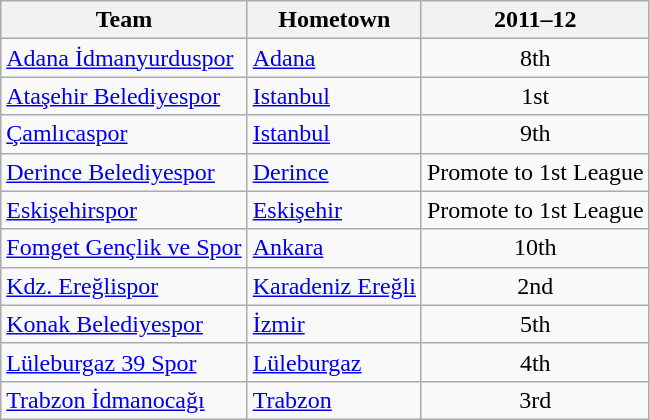<table class="wikitable sortable">
<tr>
<th>Team</th>
<th>Hometown</th>
<th data-sort-type="number">2011–12</th>
</tr>
<tr>
<td><a href='#'>Adana İdmanyurduspor</a></td>
<td><a href='#'>Adana</a></td>
<td align=center>8th</td>
</tr>
<tr>
<td><a href='#'>Ataşehir Belediyespor</a></td>
<td><a href='#'>Istanbul</a></td>
<td align=center>1st</td>
</tr>
<tr>
<td><a href='#'>Çamlıcaspor</a></td>
<td><a href='#'>Istanbul</a></td>
<td align=center>9th</td>
</tr>
<tr>
<td><a href='#'>Derince Belediyespor</a></td>
<td><a href='#'>Derince</a></td>
<td align=center>Promote to 1st League</td>
</tr>
<tr>
<td><a href='#'>Eskişehirspor</a></td>
<td><a href='#'>Eskişehir</a></td>
<td align=center>Promote to 1st League</td>
</tr>
<tr>
<td><a href='#'>Fomget Gençlik ve Spor</a></td>
<td><a href='#'>Ankara</a></td>
<td align=center>10th</td>
</tr>
<tr>
<td><a href='#'>Kdz. Ereğlispor</a></td>
<td><a href='#'>Karadeniz Ereğli</a></td>
<td align=center>2nd</td>
</tr>
<tr>
<td><a href='#'>Konak Belediyespor</a></td>
<td><a href='#'>İzmir</a></td>
<td align=center>5th</td>
</tr>
<tr>
<td><a href='#'>Lüleburgaz 39 Spor</a></td>
<td><a href='#'>Lüleburgaz</a></td>
<td align=center>4th</td>
</tr>
<tr>
<td><a href='#'>Trabzon İdmanocağı</a></td>
<td><a href='#'>Trabzon</a></td>
<td align=center>3rd</td>
</tr>
</table>
